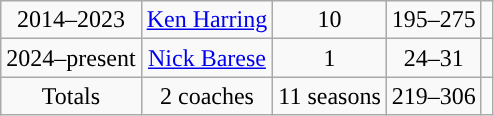<table class="wikitable" style="text-align:center">
<tr>
<td>2014–2023</td>
<td><a href='#'>Ken Harring</a></td>
<td>10</td>
<td>195–275</td>
<td></td>
</tr>
<tr>
<td>2024–present</td>
<td><a href='#'>Nick Barese</a></td>
<td>1</td>
<td>24–31</td>
<td></td>
</tr>
<tr class="sortbottom">
<td>Totals</td>
<td>2 coaches</td>
<td>11 seasons</td>
<td>219–306</td>
<td></td>
</tr>
</table>
